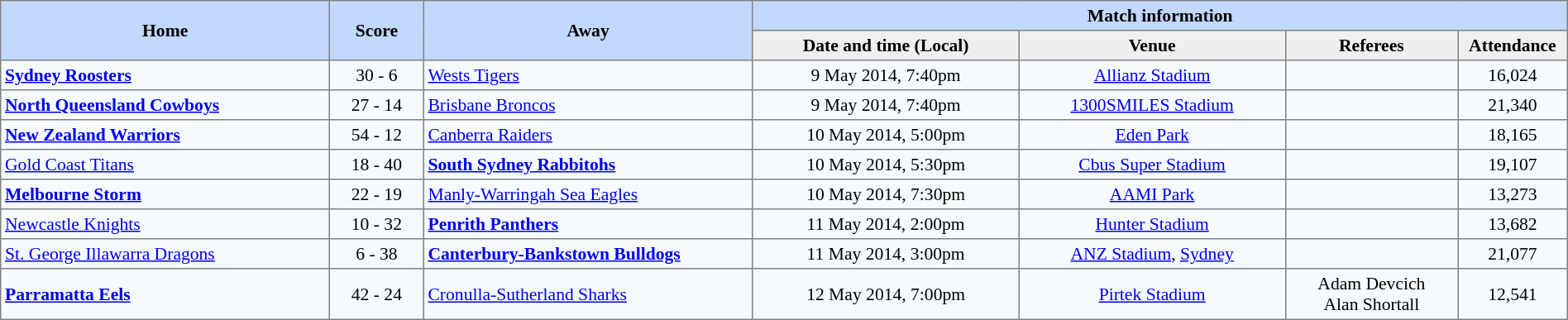<table border="1" cellpadding="3" cellspacing="0" style="border-collapse:collapse; font-size:90%; width:100%;">
<tr style="background:#c1d8ff;">
<th rowspan="2" style="width:21%;">Home</th>
<th rowspan="2" style="width:6%;">Score</th>
<th rowspan="2" style="width:21%;">Away</th>
<th colspan=6>Match information</th>
</tr>
<tr style="background:#efefef;">
<th width=17%>Date and time (Local)</th>
<th width=17%>Venue</th>
<th width=11%>Referees</th>
<th width=7%>Attendance</th>
</tr>
<tr style="text-align:center; background:#f5faff;">
<td align=left> <strong><a href='#'>Sydney Roosters</a></strong></td>
<td>30 - 6</td>
<td align=left> <a href='#'>Wests Tigers</a></td>
<td>9 May 2014, 7:40pm</td>
<td><a href='#'>Allianz Stadium</a></td>
<td></td>
<td>16,024</td>
</tr>
<tr style="text-align:center; background:#f5faff;">
<td align=left> <strong><a href='#'>North Queensland Cowboys</a></strong></td>
<td>27 - 14</td>
<td align=left> <a href='#'>Brisbane Broncos</a></td>
<td>9 May 2014, 7:40pm</td>
<td><a href='#'>1300SMILES Stadium</a></td>
<td></td>
<td>21,340</td>
</tr>
<tr style="text-align:center; background:#f5faff;">
<td align=left> <strong><a href='#'>New Zealand Warriors</a></strong></td>
<td>54 - 12</td>
<td align=left> <a href='#'>Canberra Raiders</a></td>
<td>10 May 2014, 5:00pm</td>
<td><a href='#'>Eden Park</a></td>
<td></td>
<td>18,165</td>
</tr>
<tr style="text-align:center; background:#f5faff;">
<td align=left> <a href='#'>Gold Coast Titans</a></td>
<td>18 - 40</td>
<td align=left> <strong><a href='#'>South Sydney Rabbitohs</a></strong></td>
<td>10 May 2014, 5:30pm</td>
<td><a href='#'>Cbus Super Stadium</a></td>
<td></td>
<td>19,107</td>
</tr>
<tr style="text-align:center; background:#f5faff;">
<td align=left> <strong><a href='#'>Melbourne Storm</a></strong></td>
<td>22 - 19</td>
<td align=left> <a href='#'>Manly-Warringah Sea Eagles</a></td>
<td>10 May 2014, 7:30pm</td>
<td><a href='#'>AAMI Park</a></td>
<td></td>
<td>13,273</td>
</tr>
<tr style="text-align:center; background:#f5faff;">
<td align=left> <a href='#'>Newcastle Knights</a></td>
<td>10 - 32</td>
<td align=left> <strong><a href='#'>Penrith Panthers</a></strong></td>
<td>11 May 2014, 2:00pm</td>
<td><a href='#'>Hunter Stadium</a></td>
<td></td>
<td>13,682</td>
</tr>
<tr style="text-align:center; background:#f5faff;">
<td align=left> <a href='#'>St. George Illawarra Dragons</a></td>
<td>6 - 38</td>
<td align=left> <strong><a href='#'>Canterbury-Bankstown Bulldogs</a></strong></td>
<td>11 May 2014, 3:00pm</td>
<td><a href='#'>ANZ Stadium</a>, <a href='#'>Sydney</a></td>
<td></td>
<td>21,077</td>
</tr>
<tr style="text-align:center; background:#f5faff;">
<td align=left> <strong><a href='#'>Parramatta Eels</a></strong></td>
<td>42 - 24</td>
<td align=left> <a href='#'>Cronulla-Sutherland Sharks</a></td>
<td>12 May 2014, 7:00pm</td>
<td><a href='#'>Pirtek Stadium</a></td>
<td>Adam Devcich<br>Alan Shortall</td>
<td>12,541</td>
</tr>
</table>
